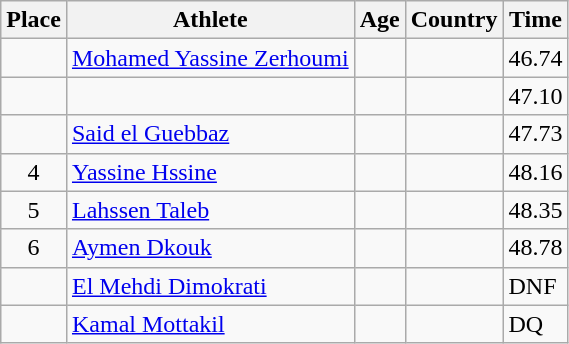<table class="wikitable mw-datatable sortable">
<tr>
<th>Place</th>
<th>Athlete</th>
<th>Age</th>
<th>Country</th>
<th>Time</th>
</tr>
<tr>
<td align=center></td>
<td><a href='#'>Mohamed Yassine Zerhoumi</a></td>
<td></td>
<td></td>
<td>46.74</td>
</tr>
<tr>
<td align=center></td>
<td></td>
<td></td>
<td></td>
<td>47.10</td>
</tr>
<tr>
<td align=center></td>
<td><a href='#'>Said el Guebbaz</a></td>
<td></td>
<td></td>
<td>47.73</td>
</tr>
<tr>
<td align=center>4</td>
<td><a href='#'>Yassine Hssine</a></td>
<td></td>
<td></td>
<td>48.16</td>
</tr>
<tr>
<td align=center>5</td>
<td><a href='#'>Lahssen Taleb</a></td>
<td></td>
<td></td>
<td>48.35</td>
</tr>
<tr>
<td align=center>6</td>
<td><a href='#'>Aymen Dkouk</a></td>
<td></td>
<td></td>
<td>48.78</td>
</tr>
<tr>
<td align=center></td>
<td><a href='#'>El Mehdi Dimokrati</a></td>
<td></td>
<td></td>
<td>DNF</td>
</tr>
<tr>
<td align=center></td>
<td><a href='#'>Kamal Mottakil</a></td>
<td></td>
<td></td>
<td>DQ</td>
</tr>
</table>
